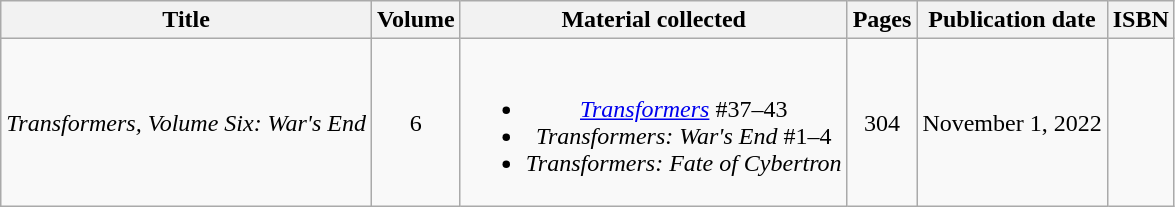<table class="wikitable" style="text-align: center;">
<tr>
<th>Title</th>
<th>Volume</th>
<th>Material collected</th>
<th>Pages</th>
<th>Publication date</th>
<th>ISBN</th>
</tr>
<tr>
<td align="left"><em>Transformers, Volume Six: War's End</em></td>
<td>6</td>
<td><br><ul><li><em><a href='#'>Transformers</a></em> #37–43</li><li><em>Transformers: War's End</em> #1–4</li><li><em>Transformers: Fate of Cybertron</em></li></ul></td>
<td>304</td>
<td>November 1, 2022</td>
<td></td>
</tr>
</table>
